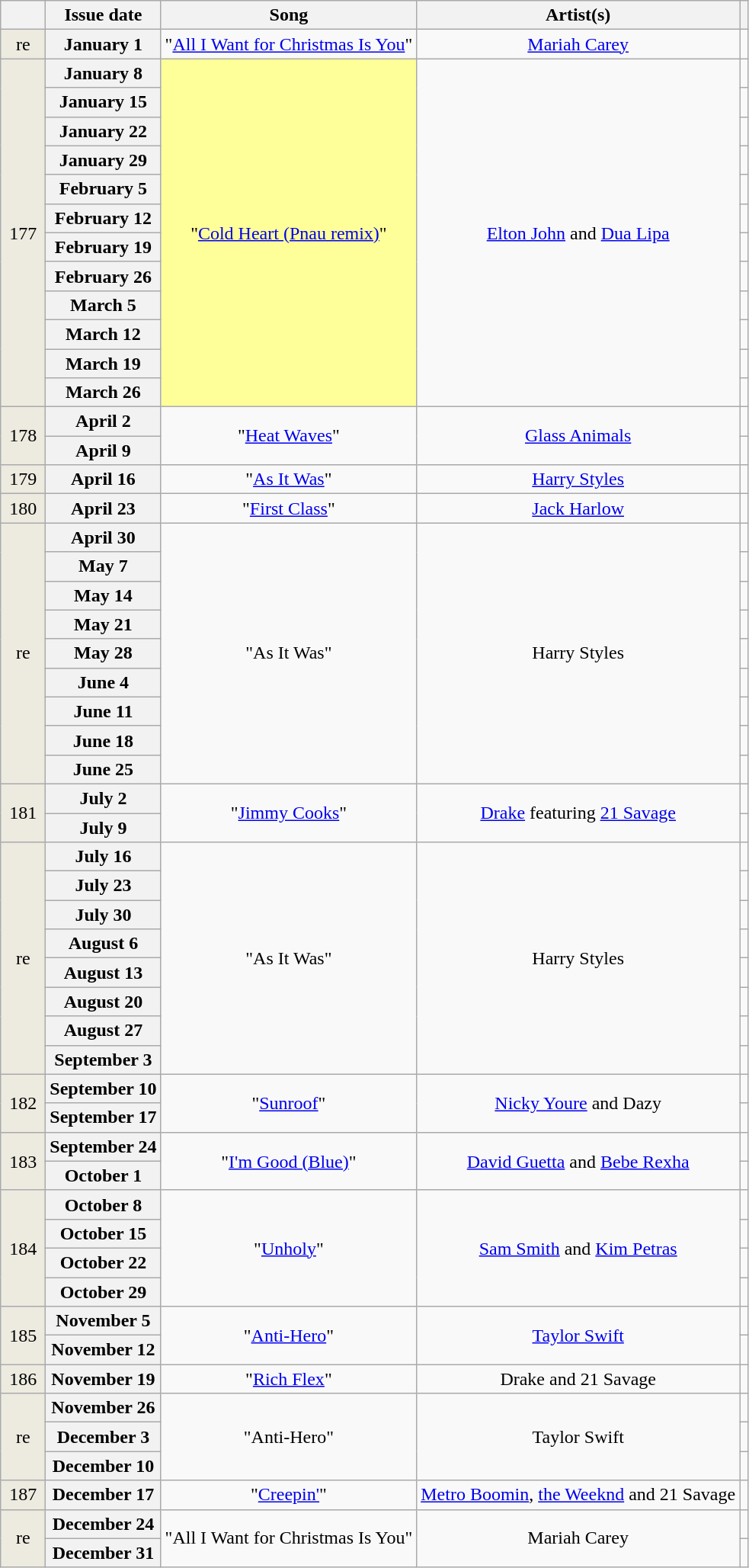<table class="wikitable plainrowheaders" style="text-align: center;">
<tr>
<th scope="col" style="width:2em;"></th>
<th>Issue date</th>
<th>Song</th>
<th>Artist(s)</th>
<th></th>
</tr>
<tr>
<td style="background-color:#EDEAE0;">re</td>
<th scope="row">January 1</th>
<td>"<a href='#'>All I Want for Christmas Is You</a>"</td>
<td><a href='#'>Mariah Carey</a></td>
<td></td>
</tr>
<tr>
<td style="background-color:#EDEAE0;" rowspan="12">177</td>
<th scope="row">January 8</th>
<td style="background-color:#FFFF99"rowspan="12">"<a href='#'>Cold Heart (Pnau remix)</a>" </td>
<td rowspan="12"><a href='#'>Elton John</a> and <a href='#'>Dua Lipa</a></td>
<td></td>
</tr>
<tr>
<th scope="row">January 15</th>
<td></td>
</tr>
<tr>
<th scope="row">January 22</th>
<td></td>
</tr>
<tr>
<th scope="row">January 29</th>
<td></td>
</tr>
<tr>
<th scope="row">February 5</th>
<td></td>
</tr>
<tr>
<th scope="row">February 12</th>
<td></td>
</tr>
<tr>
<th scope="row">February 19</th>
<td></td>
</tr>
<tr>
<th scope="row">February 26</th>
<td></td>
</tr>
<tr>
<th scope="row">March 5</th>
<td></td>
</tr>
<tr>
<th scope="row">March 12</th>
<td></td>
</tr>
<tr>
<th scope="row">March 19</th>
<td></td>
</tr>
<tr>
<th scope="row">March 26</th>
<td></td>
</tr>
<tr>
<td style="background-color:#EDEAE0;" rowspan="2">178</td>
<th scope="row">April 2</th>
<td rowspan="2">"<a href='#'>Heat Waves</a>"</td>
<td rowspan="2"><a href='#'>Glass Animals</a></td>
<td></td>
</tr>
<tr>
<th scope="row">April 9</th>
<td></td>
</tr>
<tr>
<td style="background-color:#EDEAE0;">179</td>
<th scope="row">April 16</th>
<td>"<a href='#'>As It Was</a>"</td>
<td><a href='#'>Harry Styles</a></td>
<td></td>
</tr>
<tr>
<td style="background-color:#EDEAE0;">180</td>
<th scope="row">April 23</th>
<td>"<a href='#'>First Class</a>"</td>
<td><a href='#'>Jack Harlow</a></td>
<td></td>
</tr>
<tr>
<td style="background-color:#EDEAE0;" rowspan="9">re</td>
<th scope="row">April 30</th>
<td rowspan="9">"As It Was"</td>
<td rowspan="9">Harry Styles</td>
<td></td>
</tr>
<tr>
<th scope="row">May 7</th>
<td></td>
</tr>
<tr>
<th scope="row">May 14</th>
<td></td>
</tr>
<tr>
<th scope="row">May 21</th>
<td></td>
</tr>
<tr>
<th scope="row">May 28</th>
<td></td>
</tr>
<tr>
<th scope="row">June 4</th>
<td></td>
</tr>
<tr>
<th scope="row">June 11</th>
<td></td>
</tr>
<tr>
<th scope="row">June 18</th>
<td></td>
</tr>
<tr>
<th scope="row">June 25</th>
<td></td>
</tr>
<tr>
<td style="background-color:#EDEAE0;" rowspan="2">181</td>
<th scope="row">July 2</th>
<td rowspan="2">"<a href='#'>Jimmy Cooks</a>"</td>
<td rowspan="2"><a href='#'>Drake</a> featuring <a href='#'>21 Savage</a></td>
<td></td>
</tr>
<tr>
<th scope="row">July 9</th>
<td></td>
</tr>
<tr>
<td style="background-color:#EDEAE0;" rowspan="8">re</td>
<th scope="row">July 16</th>
<td rowspan="8">"As It Was"</td>
<td rowspan="8">Harry Styles</td>
<td></td>
</tr>
<tr>
<th scope="row">July 23</th>
<td></td>
</tr>
<tr>
<th scope="row">July 30</th>
<td></td>
</tr>
<tr>
<th scope="row">August 6</th>
<td></td>
</tr>
<tr>
<th scope="row">August 13</th>
<td></td>
</tr>
<tr>
<th scope="row">August 20</th>
<td></td>
</tr>
<tr>
<th scope="row">August 27</th>
<td></td>
</tr>
<tr>
<th scope="row">September 3</th>
<td></td>
</tr>
<tr>
<td style="background-color:#EDEAE0;" rowspan="2">182</td>
<th scope="row">September 10</th>
<td rowspan="2">"<a href='#'>Sunroof</a>"</td>
<td rowspan="2"><a href='#'>Nicky Youre</a> and Dazy</td>
<td></td>
</tr>
<tr>
<th scope="row">September 17</th>
<td></td>
</tr>
<tr>
<td style="background-color:#EDEAE0;" rowspan="2">183</td>
<th scope="row">September 24</th>
<td rowspan="2">"<a href='#'>I'm Good (Blue)</a>"</td>
<td rowspan="2"><a href='#'>David Guetta</a> and <a href='#'>Bebe Rexha</a></td>
<td></td>
</tr>
<tr>
<th scope="row">October 1</th>
<td></td>
</tr>
<tr>
<td style="background-color:#EDEAE0;" rowspan="4">184</td>
<th scope="row">October 8</th>
<td rowspan="4">"<a href='#'>Unholy</a>"</td>
<td rowspan="4"><a href='#'>Sam Smith</a> and <a href='#'>Kim Petras</a></td>
<td></td>
</tr>
<tr>
<th scope="row">October 15</th>
<td></td>
</tr>
<tr>
<th scope="row">October 22</th>
<td></td>
</tr>
<tr>
<th scope="row">October 29</th>
<td></td>
</tr>
<tr>
<td style="background-color:#EDEAE0;" rowspan="2">185</td>
<th scope="row">November 5</th>
<td rowspan="2">"<a href='#'>Anti-Hero</a>"</td>
<td rowspan="2"><a href='#'>Taylor Swift</a></td>
<td></td>
</tr>
<tr>
<th scope="row">November 12</th>
<td></td>
</tr>
<tr>
<td style="background-color:#EDEAE0;">186</td>
<th scope="row">November 19</th>
<td>"<a href='#'>Rich Flex</a>"</td>
<td>Drake and 21 Savage</td>
<td></td>
</tr>
<tr>
<td style="background-color:#EDEAE0;" rowspan="3">re</td>
<th scope="row">November 26</th>
<td rowspan="3">"Anti-Hero"</td>
<td rowspan="3">Taylor Swift</td>
<td></td>
</tr>
<tr>
<th scope="row">December 3</th>
<td></td>
</tr>
<tr>
<th scope="row">December 10</th>
<td></td>
</tr>
<tr>
<td style="background-color:#EDEAE0;">187</td>
<th scope="row">December 17</th>
<td>"<a href='#'>Creepin'</a>"</td>
<td><a href='#'>Metro Boomin</a>, <a href='#'>the Weeknd</a> and 21 Savage</td>
<td></td>
</tr>
<tr>
<td style="background-color:#EDEAE0;" rowspan="2">re</td>
<th scope="row">December 24</th>
<td rowspan="2">"All I Want for Christmas Is You"</td>
<td rowspan="2">Mariah Carey</td>
<td></td>
</tr>
<tr>
<th scope="row">December 31</th>
<td></td>
</tr>
</table>
